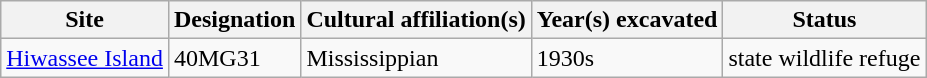<table class="wikitable">
<tr>
<th>Site</th>
<th>Designation</th>
<th>Cultural affiliation(s)</th>
<th>Year(s) excavated</th>
<th>Status</th>
</tr>
<tr>
<td><a href='#'>Hiwassee Island</a></td>
<td>40MG31</td>
<td>Mississippian</td>
<td>1930s</td>
<td>state wildlife refuge</td>
</tr>
</table>
